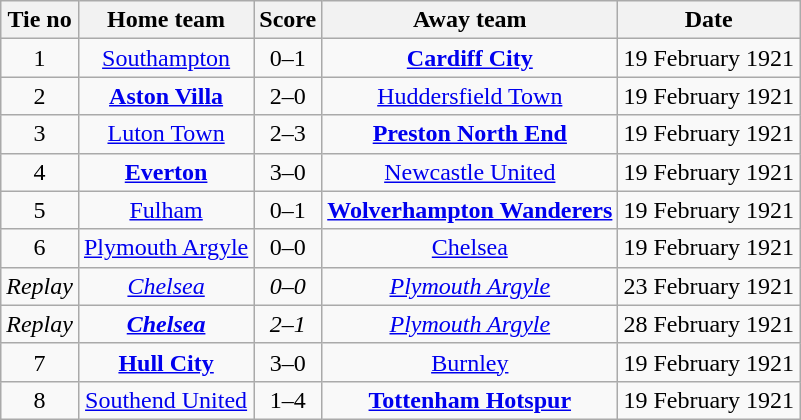<table class="wikitable" style="text-align: center">
<tr>
<th>Tie no</th>
<th>Home team</th>
<th>Score</th>
<th>Away team</th>
<th>Date</th>
</tr>
<tr>
<td>1</td>
<td><a href='#'>Southampton</a></td>
<td>0–1</td>
<td><strong><a href='#'>Cardiff City</a></strong></td>
<td>19 February 1921</td>
</tr>
<tr>
<td>2</td>
<td><strong><a href='#'>Aston Villa</a></strong></td>
<td>2–0</td>
<td><a href='#'>Huddersfield Town</a></td>
<td>19 February 1921</td>
</tr>
<tr>
<td>3</td>
<td><a href='#'>Luton Town</a></td>
<td>2–3</td>
<td><strong><a href='#'>Preston North End</a></strong></td>
<td>19 February 1921</td>
</tr>
<tr>
<td>4</td>
<td><strong><a href='#'>Everton</a></strong></td>
<td>3–0</td>
<td><a href='#'>Newcastle United</a></td>
<td>19 February 1921</td>
</tr>
<tr>
<td>5</td>
<td><a href='#'>Fulham</a></td>
<td>0–1</td>
<td><strong><a href='#'>Wolverhampton Wanderers</a></strong></td>
<td>19 February 1921</td>
</tr>
<tr>
<td>6</td>
<td><a href='#'>Plymouth Argyle</a></td>
<td>0–0</td>
<td><a href='#'>Chelsea</a></td>
<td>19 February 1921</td>
</tr>
<tr>
<td><em>Replay</em></td>
<td><em><a href='#'>Chelsea</a></em></td>
<td><em>0–0</em></td>
<td><em><a href='#'>Plymouth Argyle</a></em></td>
<td>23 February 1921</td>
</tr>
<tr>
<td><em>Replay</em></td>
<td><strong><em><a href='#'>Chelsea</a></em></strong></td>
<td><em>2–1</em></td>
<td><em><a href='#'>Plymouth Argyle</a></em></td>
<td>28 February 1921</td>
</tr>
<tr>
<td>7</td>
<td><strong><a href='#'>Hull City</a></strong></td>
<td>3–0</td>
<td><a href='#'>Burnley</a></td>
<td>19 February 1921</td>
</tr>
<tr>
<td>8</td>
<td><a href='#'>Southend United</a></td>
<td>1–4</td>
<td><strong><a href='#'>Tottenham Hotspur</a></strong></td>
<td>19 February 1921</td>
</tr>
</table>
